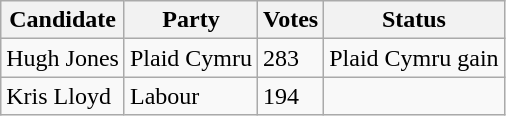<table class="wikitable sortable">
<tr>
<th>Candidate</th>
<th>Party</th>
<th>Votes</th>
<th>Status</th>
</tr>
<tr>
<td>Hugh Jones</td>
<td>Plaid Cymru</td>
<td>283</td>
<td>Plaid Cymru gain</td>
</tr>
<tr>
<td>Kris Lloyd</td>
<td>Labour</td>
<td>194</td>
<td></td>
</tr>
</table>
